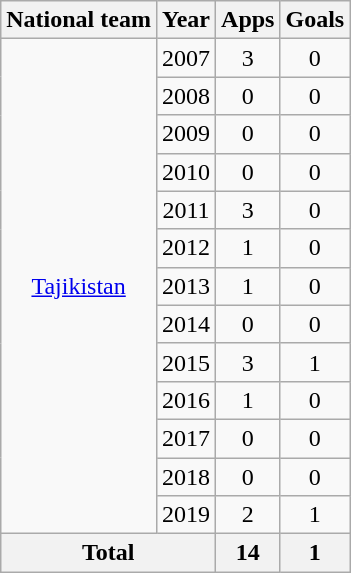<table class="wikitable" style="text-align:center">
<tr>
<th>National team</th>
<th>Year</th>
<th>Apps</th>
<th>Goals</th>
</tr>
<tr>
<td rowspan="13"><a href='#'>Tajikistan</a></td>
<td>2007</td>
<td>3</td>
<td>0</td>
</tr>
<tr>
<td>2008</td>
<td>0</td>
<td>0</td>
</tr>
<tr>
<td>2009</td>
<td>0</td>
<td>0</td>
</tr>
<tr>
<td>2010</td>
<td>0</td>
<td>0</td>
</tr>
<tr>
<td>2011</td>
<td>3</td>
<td>0</td>
</tr>
<tr>
<td>2012</td>
<td>1</td>
<td>0</td>
</tr>
<tr>
<td>2013</td>
<td>1</td>
<td>0</td>
</tr>
<tr>
<td>2014</td>
<td>0</td>
<td>0</td>
</tr>
<tr>
<td>2015</td>
<td>3</td>
<td>1</td>
</tr>
<tr>
<td>2016</td>
<td>1</td>
<td>0</td>
</tr>
<tr>
<td>2017</td>
<td>0</td>
<td>0</td>
</tr>
<tr>
<td>2018</td>
<td>0</td>
<td>0</td>
</tr>
<tr>
<td>2019</td>
<td>2</td>
<td>1</td>
</tr>
<tr>
<th colspan="2">Total</th>
<th>14</th>
<th>1</th>
</tr>
</table>
